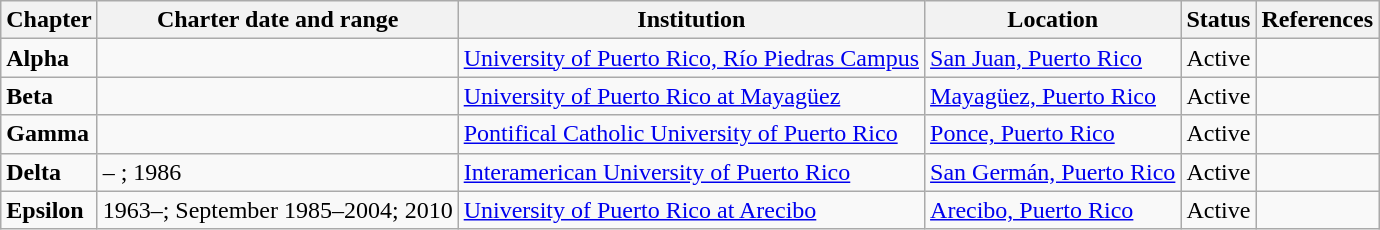<table class="wikitable sortable">
<tr>
<th>Chapter</th>
<th>Charter date and range</th>
<th>Institution</th>
<th>Location</th>
<th>Status</th>
<th>References</th>
</tr>
<tr>
<td><strong>Alpha</strong></td>
<td></td>
<td><a href='#'>University of Puerto Rico, Río Piedras Campus</a></td>
<td><a href='#'>San Juan, Puerto Rico</a></td>
<td>Active</td>
<td></td>
</tr>
<tr>
<td><strong>Beta</strong></td>
<td></td>
<td><a href='#'>University of Puerto Rico at Mayagüez</a></td>
<td><a href='#'>Mayagüez, Puerto Rico</a></td>
<td>Active</td>
<td></td>
</tr>
<tr>
<td><strong>Gamma</strong></td>
<td></td>
<td><a href='#'>Pontifical Catholic University of Puerto Rico</a></td>
<td><a href='#'>Ponce, Puerto Rico</a></td>
<td>Active</td>
<td></td>
</tr>
<tr>
<td><strong>Delta</strong></td>
<td> – ; 1986</td>
<td><a href='#'>Interamerican University of Puerto Rico</a></td>
<td><a href='#'>San Germán, Puerto Rico</a></td>
<td>Active</td>
<td></td>
</tr>
<tr>
<td><strong>Epsilon</strong></td>
<td>1963–; September 1985–2004; 2010</td>
<td><a href='#'>University of Puerto Rico at Arecibo</a></td>
<td><a href='#'>Arecibo, Puerto Rico</a></td>
<td>Active</td>
<td></td>
</tr>
</table>
